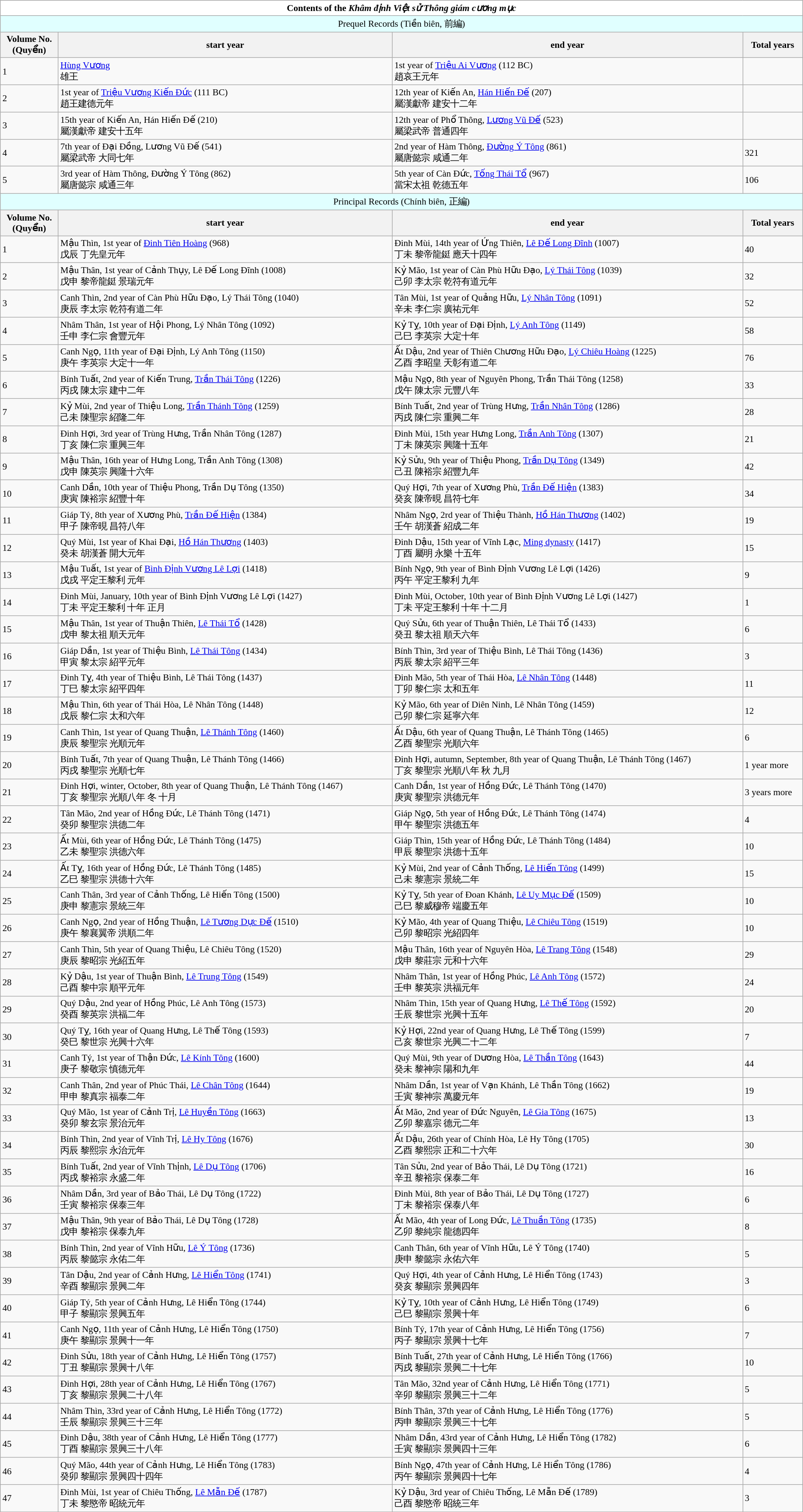<table class="wikitable collapsible collapsed" style="clear:none; font-size:90%; padding:0 auto; width:100%; margin:auto">
<tr>
<th colspan=4 align="center" style="background:#FFFFFF">Contents of the <em>Khâm định Việt sử Thông giám cương mục</em></th>
</tr>
<tr>
<td colspan=4 align="center" style="background:#E0FFFF">Prequel Records (Tiền biên, 前編)</td>
</tr>
<tr>
<th>Volume No.<br>(Quyển)</th>
<th>start year</th>
<th>end year</th>
<th>Total years</th>
</tr>
<tr>
<td>1</td>
<td><a href='#'>Hùng Vương</a><br>雄王</td>
<td>1st year of <a href='#'>Triệu Ai Vương</a> (112 BC)<br>趙哀王元年</td>
<td></td>
</tr>
<tr>
<td>2</td>
<td>1st year of <a href='#'>Triệu Vương Kiến Đức</a> (111 BC)<br>趙王建德元年</td>
<td>12th year of Kiến An, <a href='#'>Hán Hiến Đế</a> (207)<br>屬漢獻帝 建安十二年</td>
<td></td>
</tr>
<tr>
<td>3</td>
<td>15th year of Kiến An, Hán Hiến Đế (210)<br>屬漢獻帝 建安十五年</td>
<td>12th year of Phổ Thông, <a href='#'>Lương Vũ Đế</a> (523)<br>屬梁武帝 普通四年</td>
<td></td>
</tr>
<tr>
<td>4</td>
<td>7th year of Đại Đồng, Lương Vũ Đế (541)<br>屬梁武帝 大同七年</td>
<td>2nd year of Hàm Thông, <a href='#'>Đường Ý Tông</a> (861)<br>屬唐懿宗 咸通二年</td>
<td>321</td>
</tr>
<tr>
<td>5</td>
<td>3rd year of Hàm Thông, Đường Ý Tông (862)<br>屬唐懿宗 咸通三年</td>
<td>5th year of Càn Đức, <a href='#'>Tống Thái Tổ</a> (967)<br>當宋太祖 乾德五年</td>
<td>106</td>
</tr>
<tr>
<td colspan=4 align="center" style="background:#E0FFFF">Principal Records (Chính biên, 正編)</td>
</tr>
<tr>
<th>Volume No.<br>(Quyển)</th>
<th>start year</th>
<th>end year</th>
<th>Total years</th>
</tr>
<tr>
<td>1</td>
<td>Mậu Thìn, 1st year of <a href='#'>Đinh Tiên Hoàng</a> (968)<br>戊辰 丁先皇元年</td>
<td>Đinh Mùi, 14th year of Ứng Thiên, <a href='#'>Lê Đế Long Đĩnh</a> (1007)<br>丁未 黎帝龍鋌 應天十四年</td>
<td>40</td>
</tr>
<tr>
<td>2</td>
<td>Mậu Thân, 1st year of Cảnh Thụy, Lê Đế Long Đĩnh (1008)<br>戊申 黎帝龍鋌 景瑞元年</td>
<td>Kỷ Mão, 1st year of Càn Phù Hữu Đạo, <a href='#'>Lý Thái Tông</a> (1039)<br>己卯 李太宗 乾符有道元年</td>
<td>32</td>
</tr>
<tr>
<td>3</td>
<td>Canh Thìn, 2nd year of Càn Phù Hữu Đạo, Lý Thái Tông (1040)<br>庚辰 李太宗 乾符有道二年</td>
<td>Tân Mùi, 1st year of Quảng Hữu, <a href='#'>Lý Nhân Tông</a> (1091)<br>辛未 李仁宗 廣祐元年</td>
<td>52</td>
</tr>
<tr>
<td>4</td>
<td>Nhâm Thân, 1st year of Hội Phong, Lý Nhân Tông (1092)<br>壬申 李仁宗 會豐元年</td>
<td>Kỷ Tỵ, 10th year of Đại Định, <a href='#'>Lý Anh Tông</a> (1149)<br>己巳 李英宗 大定十年</td>
<td>58</td>
</tr>
<tr>
<td>5</td>
<td>Canh Ngọ, 11th year of Đại Định, Lý Anh Tông (1150)<br>庚午 李英宗 大定十一年</td>
<td>Ất Dậu, 2nd year of Thiên Chương Hữu Đạo, <a href='#'>Lý Chiêu Hoàng</a> (1225)<br>乙酉 李昭皇 天彰有道二年</td>
<td>76</td>
</tr>
<tr>
<td>6</td>
<td>Bính Tuất, 2nd year of Kiến Trung, <a href='#'>Trần Thái Tông</a> (1226)<br>丙戌 陳太宗 建中二年</td>
<td>Mậu Ngọ, 8th year of Nguyên Phong, Trần Thái Tông (1258)<br>戊午 陳太宗 元豐八年</td>
<td>33</td>
</tr>
<tr>
<td>7</td>
<td>Kỷ Mùi, 2nd year of Thiệu Long, <a href='#'>Trần Thánh Tông</a> (1259)<br>己未 陳聖宗 紹隆二年</td>
<td>Bính Tuất, 2nd year of Trùng Hưng, <a href='#'>Trần Nhân Tông</a> (1286)<br>丙戌 陳仁宗 重興二年</td>
<td>28</td>
</tr>
<tr>
<td>8</td>
<td>Đinh Hợi, 3rd year of Trùng Hưng, Trần Nhân Tông (1287)<br>丁亥 陳仁宗 重興三年</td>
<td>Đinh Mùi, 15th year Hưng Long, <a href='#'>Trần Anh Tông</a> (1307)<br>丁未 陳英宗 興隆十五年</td>
<td>21</td>
</tr>
<tr>
<td>9</td>
<td>Mậu Thân, 16th year of Hưng Long, Trần Anh Tông (1308)<br>戊申 陳英宗 興隆十六年</td>
<td>Kỷ Sửu, 9th year of Thiệu Phong, <a href='#'>Trần Dụ Tông</a> (1349)<br>己丑 陳裕宗 紹豐九年</td>
<td>42</td>
</tr>
<tr>
<td>10</td>
<td>Canh Dần, 10th year of Thiệu Phong, Trần Dụ Tông (1350)<br>庚寅 陳裕宗 紹豐十年</td>
<td>Quý Hợi, 7th year of Xương Phù, <a href='#'>Trần Đế Hiện</a> (1383)<br>癸亥 陳帝晛 昌符七年</td>
<td>34</td>
</tr>
<tr>
<td>11</td>
<td>Giáp Tý, 8th year of Xương Phù, <a href='#'>Trần Đế Hiện</a> (1384)<br>甲子 陳帝晛 昌符八年</td>
<td>Nhâm Ngọ, 2rd year of Thiệu Thành, <a href='#'>Hồ Hán Thương</a> (1402)<br>壬午 胡漢蒼 紹成二年</td>
<td>19</td>
</tr>
<tr>
<td>12</td>
<td>Quý Mùi, 1st year of Khai Đại, <a href='#'>Hồ Hán Thương</a> (1403)<br>癸未 胡漢蒼 開大元年</td>
<td>Đinh Dậu, 15th year of Vĩnh Lạc, <a href='#'>Ming dynasty</a> (1417)<br>丁酉 屬明 永樂 十五年</td>
<td>15</td>
</tr>
<tr>
<td>13</td>
<td>Mậu Tuất, 1st year of <a href='#'>Bình Định Vương Lê Lợi</a> (1418)<br>戊戌 平定王黎利 元年</td>
<td>Bính Ngọ, 9th year of Bình Định Vương Lê Lợi (1426)<br>丙午 平定王黎利 九年</td>
<td>9</td>
</tr>
<tr>
<td>14</td>
<td>Đinh Mùi, January, 10th year of Bình Định Vương Lê Lợi (1427)<br>丁未 平定王黎利 十年 正月</td>
<td>Đinh Mùi, October, 10th year of Bình Định Vương Lê Lợi (1427)<br>丁未 平定王黎利 十年 十二月</td>
<td>1</td>
</tr>
<tr>
<td>15</td>
<td>Mậu Thân, 1st year of Thuận Thiên, <a href='#'>Lê Thái Tổ</a> (1428)<br>戊申 黎太祖 順天元年</td>
<td>Quý Sửu, 6th year of Thuận Thiên, Lê Thái Tổ (1433)<br>癸丑 黎太祖 順天六年</td>
<td>6</td>
</tr>
<tr>
<td>16</td>
<td>Giáp Dần, 1st year of Thiệu Bình, <a href='#'>Lê Thái Tông</a> (1434)<br>甲寅 黎太宗 紹平元年</td>
<td>Bính Thìn, 3rd year of Thiệu Bình, Lê Thái Tông (1436)<br>丙辰 黎太宗 紹平三年</td>
<td>3</td>
</tr>
<tr>
<td>17</td>
<td>Đinh Tỵ, 4th year of Thiệu Bình, Lê Thái Tông (1437)<br>丁巳 黎太宗 紹平四年</td>
<td>Đinh Mão, 5th year of Thái Hòa, <a href='#'>Lê Nhân Tông</a> (1448)<br>丁卯 黎仁宗 太和五年</td>
<td>11</td>
</tr>
<tr>
<td>18</td>
<td>Mậu Thìn, 6th year of Thái Hòa, Lê Nhân Tông (1448)<br>戊辰 黎仁宗 太和六年</td>
<td>Kỷ Mão, 6th year of Diên Ninh, Lê Nhân Tông (1459)<br>己卯 黎仁宗 延寧六年</td>
<td>12</td>
</tr>
<tr>
<td>19</td>
<td>Canh Thìn, 1st year of Quang Thuận, <a href='#'>Lê Thánh Tông</a> (1460)<br>庚辰 黎聖宗 光順元年</td>
<td>Ất Dậu, 6th year of Quang Thuận, Lê Thánh Tông (1465)<br>乙酉 黎聖宗 光順六年</td>
<td>6</td>
</tr>
<tr>
<td>20</td>
<td>Bính Tuất, 7th year of Quang Thuận, Lê Thánh Tông (1466)<br>丙戌 黎聖宗 光順七年</td>
<td>Đinh Hợi, autumn, September, 8th year of Quang Thuận, Lê Thánh Tông (1467)<br>丁亥 黎聖宗 光順八年 秋 九月</td>
<td>1 year more</td>
</tr>
<tr>
<td>21</td>
<td>Đinh Hợi, winter, October, 8th year of Quang Thuận, Lê Thánh Tông (1467)<br>丁亥 黎聖宗 光順八年 冬 十月</td>
<td>Canh Dần, 1st year of Hồng Đức, Lê Thánh Tông (1470)<br>庚寅 黎聖宗 洪德元年</td>
<td>3 years more</td>
</tr>
<tr>
<td>22</td>
<td>Tân Mão, 2nd year of Hồng Đức, Lê Thánh Tông (1471)<br>癸卯 黎聖宗 洪德二年</td>
<td>Giáp Ngọ, 5th year of Hồng Đức, Lê Thánh Tông (1474)<br>甲午 黎聖宗 洪德五年</td>
<td>4</td>
</tr>
<tr>
<td>23</td>
<td>Ất Mùi, 6th year of Hồng Đức, Lê Thánh Tông (1475)<br>乙未 黎聖宗 洪德六年</td>
<td>Giáp Thìn, 15th year of Hồng Đức, Lê Thánh Tông (1484)<br>甲辰 黎聖宗 洪德十五年</td>
<td>10</td>
</tr>
<tr>
<td>24</td>
<td>Ất Tỵ, 16th year of Hồng Đức, Lê Thánh Tông (1485)<br>乙巳 黎聖宗 洪德十六年</td>
<td>Kỷ Mùi, 2nd year of Cảnh Thống, <a href='#'>Lê Hiến Tông</a> (1499)<br>己未 黎憲宗 景統二年</td>
<td>15</td>
</tr>
<tr>
<td>25</td>
<td>Canh Thân, 3rd year of Cảnh Thống, Lê Hiến Tông (1500)<br>庚申 黎憲宗 景統三年</td>
<td>Kỷ Tỵ, 5th year of Đoan Khánh, <a href='#'>Lê Uy Mục Đế</a> (1509)<br>己巳 黎威穆帝 端慶五年</td>
<td>10</td>
</tr>
<tr>
<td>26</td>
<td>Canh Ngọ, 2nd year of Hồng Thuận, <a href='#'>Lê Tương Dực Đế</a> (1510)<br>庚午 黎襄翼帝 洪順二年</td>
<td>Kỷ Mão, 4th year of Quang Thiệu, <a href='#'>Lê Chiêu Tông</a> (1519)<br>己卯 黎昭宗 光紹四年</td>
<td>10</td>
</tr>
<tr>
<td>27</td>
<td>Canh Thìn, 5th year of Quang Thiệu, Lê Chiêu Tông (1520)<br>庚辰 黎昭宗 光紹五年</td>
<td>Mậu Thân, 16th year of Nguyên Hòa, <a href='#'>Lê Trang Tông</a> (1548)<br>戊申 黎莊宗 元和十六年</td>
<td>29</td>
</tr>
<tr>
<td>28</td>
<td>Kỷ Dậu, 1st year of Thuận Bình, <a href='#'>Lê Trung Tông</a> (1549)<br>己酉 黎中宗 順平元年</td>
<td>Nhâm Thân, 1st year of Hồng Phúc, <a href='#'>Lê Anh Tông</a> (1572)<br>壬申 黎英宗 洪福元年</td>
<td>24</td>
</tr>
<tr>
<td>29</td>
<td>Quý Dậu, 2nd year of Hồng Phúc, Lê Anh Tông (1573)<br>癸酉 黎英宗 洪福二年</td>
<td>Nhâm Thìn, 15th year of Quang Hưng, <a href='#'>Lê Thế Tông</a> (1592)<br>壬辰 黎世宗 光興十五年</td>
<td>20</td>
</tr>
<tr>
<td>30</td>
<td>Quý Tỵ, 16th year of Quang Hưng, Lê Thế Tông (1593)<br>癸巳 黎世宗 光興十六年</td>
<td>Kỷ Hợi, 22nd year of Quang Hưng, Lê Thế Tông (1599)<br>己亥 黎世宗 光興二十二年</td>
<td>7</td>
</tr>
<tr>
<td>31</td>
<td>Canh Tý, 1st year of Thận Đức, <a href='#'>Lê Kính Tông</a> (1600)<br>庚子 黎敬宗 慎德元年</td>
<td>Quý Mùi, 9th year of Dương Hòa, <a href='#'>Lê Thần Tông</a> (1643)<br>癸未 黎神宗 陽和九年</td>
<td>44</td>
</tr>
<tr>
<td>32</td>
<td>Canh Thân, 2nd year of Phúc Thái, <a href='#'>Lê Chân Tông</a> (1644)<br>甲申 黎真宗 福泰二年</td>
<td>Nhâm Dần, 1st year of Vạn Khánh, Lê Thần Tông (1662)<br>壬寅 黎神宗 萬慶元年</td>
<td>19</td>
</tr>
<tr>
<td>33</td>
<td>Quý Mão, 1st year of Cảnh Trị, <a href='#'>Lê Huyền Tông</a> (1663)<br>癸卯 黎玄宗 景治元年</td>
<td>Ất Mão, 2nd year of Đức Nguyên, <a href='#'>Lê Gia Tông</a> (1675)<br>乙卯 黎嘉宗 德元二年</td>
<td>13</td>
</tr>
<tr>
<td>34</td>
<td>Bính Thìn, 2nd year of Vĩnh Trị, <a href='#'>Lê Hy Tông</a> (1676)<br>丙辰 黎熙宗 永治元年</td>
<td>Ất Dậu, 26th year of Chính Hòa, Lê Hy Tông (1705)<br>乙酉 黎熙宗 正和二十六年</td>
<td>30</td>
</tr>
<tr>
<td>35</td>
<td>Bính Tuất, 2nd year of Vĩnh Thịnh, <a href='#'>Lê Dụ Tông</a> (1706)<br>丙戌 黎裕宗 永盛二年</td>
<td>Tân Sửu, 2nd year of Bảo Thái, Lê Dụ Tông (1721)<br>辛丑 黎裕宗 保泰二年</td>
<td>16</td>
</tr>
<tr>
<td>36</td>
<td>Nhâm Dần, 3rd year of Bảo Thái, Lê Dụ Tông (1722)<br>壬寅 黎裕宗 保泰三年</td>
<td>Đinh Mùi, 8th year of Bảo Thái, Lê Dụ Tông (1727)<br>丁未 黎裕宗 保泰八年</td>
<td>6</td>
</tr>
<tr>
<td>37</td>
<td>Mậu Thân, 9th year of Bảo Thái, Lê Dụ Tông (1728)<br>戊申 黎裕宗 保泰九年</td>
<td>Ất Mão, 4th year of Long Đức, <a href='#'>Lê Thuần Tông</a> (1735)<br>乙卯 黎純宗 龍德四年</td>
<td>8</td>
</tr>
<tr>
<td>38</td>
<td>Bính Thìn, 2nd year of Vĩnh Hữu, <a href='#'>Lê Ý Tông</a> (1736)<br>丙辰 黎懿宗 永佑二年</td>
<td>Canh Thân, 6th year of Vĩnh Hữu, Lê Ý Tông (1740)<br>庚申 黎懿宗 永佑六年</td>
<td>5</td>
</tr>
<tr>
<td>39</td>
<td>Tân Dậu, 2nd year of Cảnh Hưng, <a href='#'>Lê Hiển Tông</a> (1741)<br>辛酉 黎顯宗 景興二年</td>
<td>Quý Hợi, 4th year of Cảnh Hưng, Lê Hiển Tông (1743)<br>癸亥 黎顯宗 景興四年</td>
<td>3</td>
</tr>
<tr>
<td>40</td>
<td>Giáp Tý, 5th year of Cảnh Hưng, Lê Hiển Tông (1744)<br>甲子 黎顯宗 景興五年</td>
<td>Kỷ Tỵ, 10th year of Cảnh Hưng, Lê Hiển Tông (1749)<br>己巳 黎顯宗 景興十年</td>
<td>6</td>
</tr>
<tr>
<td>41</td>
<td>Canh Ngọ, 11th year of Cảnh Hưng, Lê Hiển Tông (1750)<br>庚午 黎顯宗 景興十一年</td>
<td>Bính Tý, 17th year of Cảnh Hưng, Lê Hiển Tông (1756)<br>丙子 黎顯宗 景興十七年</td>
<td>7</td>
</tr>
<tr>
<td>42</td>
<td>Đinh Sửu, 18th year of Cảnh Hưng, Lê Hiển Tông (1757)<br>丁丑 黎顯宗 景興十八年</td>
<td>Bính Tuất, 27th year of Cảnh Hưng, Lê Hiển Tông (1766)<br>丙戌 黎顯宗 景興二十七年</td>
<td>10</td>
</tr>
<tr>
<td>43</td>
<td>Đinh Hợi, 28th year of Cảnh Hưng, Lê Hiển Tông (1767)<br>丁亥 黎顯宗 景興二十八年</td>
<td>Tân Mão, 32nd year of Cảnh Hưng, Lê Hiển Tông (1771)<br>辛卯 黎顯宗 景興三十二年</td>
<td>5</td>
</tr>
<tr>
<td>44</td>
<td>Nhâm Thìn, 33rd year of Cảnh Hưng, Lê Hiển Tông (1772)<br>壬辰 黎顯宗 景興三十三年</td>
<td>Bính Thân, 37th year of Cảnh Hưng, Lê Hiển Tông (1776)<br>丙申 黎顯宗 景興三十七年</td>
<td>5</td>
</tr>
<tr>
<td>45</td>
<td>Đinh Dậu, 38th year of Cảnh Hưng, Lê Hiển Tông (1777)<br>丁酉 黎顯宗 景興三十八年</td>
<td>Nhâm Dần, 43rd year of Cảnh Hưng, Lê Hiển Tông (1782)<br>壬寅 黎顯宗 景興四十三年</td>
<td>6</td>
</tr>
<tr>
<td>46</td>
<td>Quý Mão, 44th year of Cảnh Hưng, Lê Hiển Tông (1783)<br>癸卯 黎顯宗 景興四十四年</td>
<td>Bính Ngọ, 47th year of Cảnh Hưng, Lê Hiển Tông (1786)<br>丙午 黎顯宗 景興四十七年</td>
<td>4</td>
</tr>
<tr>
<td>47</td>
<td>Đinh Mùi, 1st year of Chiêu Thống, <a href='#'>Lê Mẫn Đế</a> (1787)<br>丁未 黎愍帝 昭統元年</td>
<td>Kỷ Dậu, 3rd year of Chiêu Thống, Lê Mẫn Đế (1789)<br>己酉 黎愍帝 昭統三年</td>
<td>3</td>
</tr>
<tr>
</tr>
</table>
